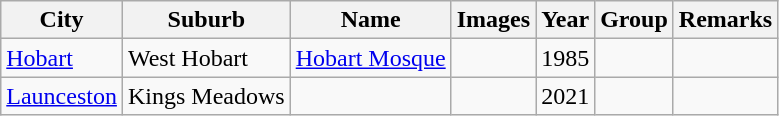<table class="wikitable sortable">
<tr>
<th>City</th>
<th>Suburb</th>
<th>Name</th>
<th>Images</th>
<th>Year</th>
<th>Group</th>
<th>Remarks</th>
</tr>
<tr>
<td><a href='#'>Hobart</a></td>
<td>West Hobart</td>
<td><a href='#'>Hobart Mosque</a></td>
<td></td>
<td>1985</td>
<td></td>
<td></td>
</tr>
<tr>
<td><a href='#'>Launceston</a></td>
<td>Kings Meadows</td>
<td></td>
<td></td>
<td>2021</td>
<td></td>
<td></td>
</tr>
</table>
